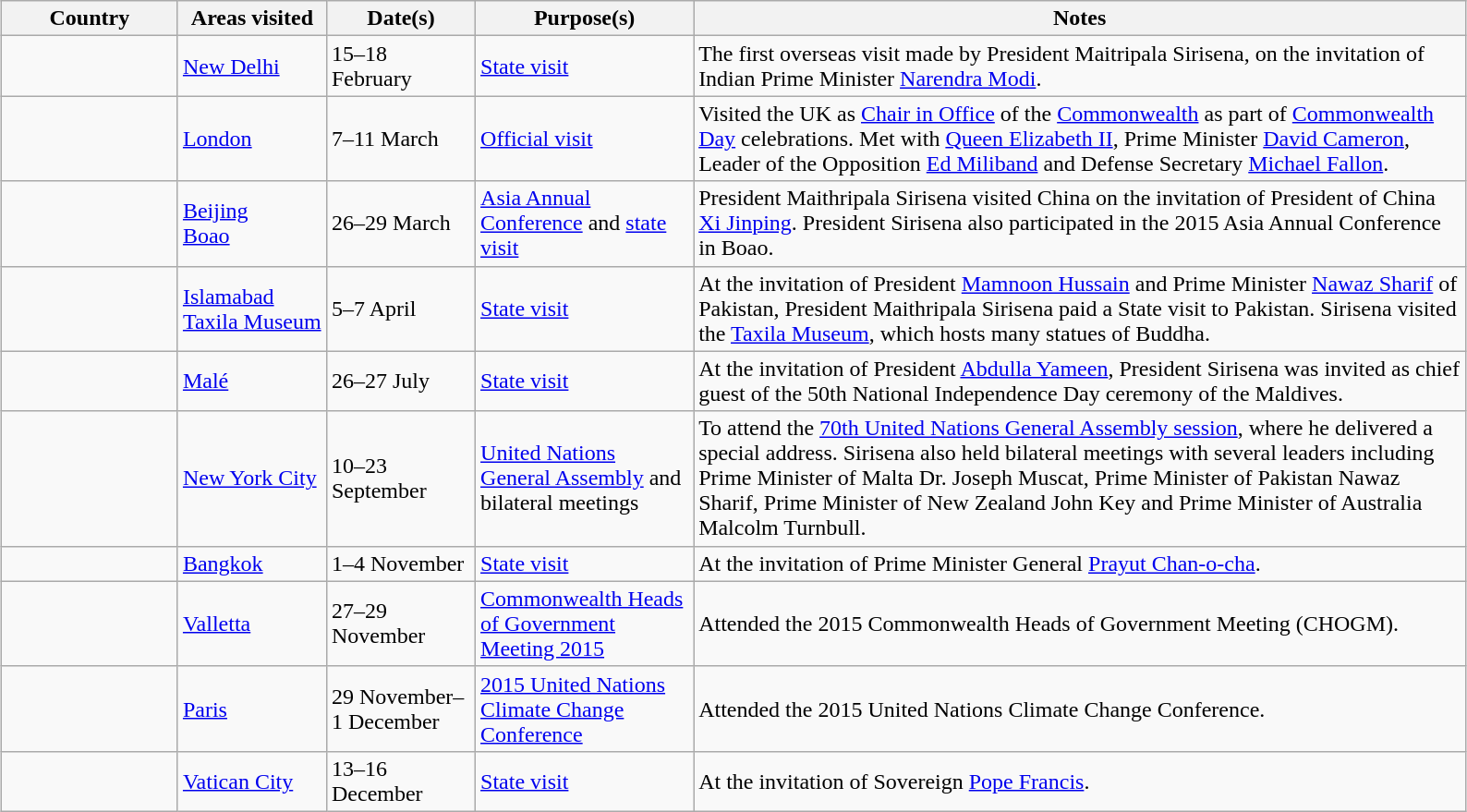<table class="wikitable outercollapse sortable" style="margin: 1em auto 1em auto">
<tr>
<th width=120>Country</th>
<th width=100>Areas visited</th>
<th width=100>Date(s)</th>
<th width=150>Purpose(s)</th>
<th width=550>Notes</th>
</tr>
<tr>
<td></td>
<td><a href='#'>New Delhi</a></td>
<td>15–18 February</td>
<td><a href='#'>State visit</a></td>
<td> The first overseas visit made by President Maitripala Sirisena, on the invitation of Indian Prime Minister <a href='#'>Narendra Modi</a>.</td>
</tr>
<tr>
<td></td>
<td><a href='#'>London</a></td>
<td>7–11 March</td>
<td><a href='#'>Official visit</a></td>
<td> Visited the UK as <a href='#'>Chair in Office</a> of the <a href='#'>Commonwealth</a> as part of <a href='#'>Commonwealth Day</a> celebrations. Met with <a href='#'>Queen Elizabeth II</a>, Prime Minister <a href='#'>David Cameron</a>, Leader of the Opposition <a href='#'>Ed Miliband</a> and Defense Secretary <a href='#'>Michael Fallon</a>.</td>
</tr>
<tr>
<td></td>
<td><a href='#'>Beijing</a><br><a href='#'>Boao</a></td>
<td>26–29 March</td>
<td><a href='#'>Asia Annual Conference</a> and <a href='#'>state visit</a></td>
<td> President Maithripala Sirisena visited China on the invitation of President of China <a href='#'>Xi Jinping</a>. President Sirisena also participated in the 2015 Asia Annual Conference in Boao.</td>
</tr>
<tr>
<td></td>
<td><a href='#'>Islamabad</a><br><a href='#'>Taxila Museum</a></td>
<td>5–7 April</td>
<td><a href='#'>State visit</a></td>
<td> At the invitation of President <a href='#'>Mamnoon Hussain</a> and Prime Minister <a href='#'>Nawaz Sharif</a> of Pakistan, President Maithripala Sirisena paid a State visit to Pakistan. Sirisena visited the <a href='#'>Taxila Museum</a>, which hosts many statues of Buddha.</td>
</tr>
<tr>
<td></td>
<td><a href='#'>Malé</a></td>
<td>26–27 July</td>
<td><a href='#'>State visit</a></td>
<td> At the invitation of President <a href='#'>Abdulla Yameen</a>, President Sirisena was invited as chief guest of the 50th National Independence Day ceremony of the Maldives.</td>
</tr>
<tr>
<td></td>
<td><a href='#'>New York City</a></td>
<td>10–23 September</td>
<td><a href='#'>United Nations General Assembly</a> and bilateral meetings</td>
<td>To attend the <a href='#'>70th United Nations General Assembly session</a>, where he delivered a special address. Sirisena also held bilateral meetings with several leaders including Prime Minister of Malta Dr. Joseph Muscat, Prime Minister of Pakistan Nawaz Sharif, Prime Minister of New Zealand John Key and Prime Minister of Australia Malcolm Turnbull.</td>
</tr>
<tr>
<td></td>
<td><a href='#'>Bangkok</a></td>
<td>1–4 November</td>
<td><a href='#'>State visit</a></td>
<td>At the invitation of Prime Minister General <a href='#'>Prayut Chan-o-cha</a>.</td>
</tr>
<tr>
<td></td>
<td><a href='#'>Valletta</a></td>
<td>27–29 November</td>
<td><a href='#'>Commonwealth Heads of Government Meeting 2015</a></td>
<td>Attended the 2015 Commonwealth Heads of Government Meeting (CHOGM).</td>
</tr>
<tr>
<td></td>
<td><a href='#'>Paris</a></td>
<td>29 November–1 December</td>
<td><a href='#'>2015 United Nations Climate Change Conference</a></td>
<td>Attended the 2015 United Nations Climate Change Conference.</td>
</tr>
<tr>
<td></td>
<td><a href='#'>Vatican City</a></td>
<td>13–16 December</td>
<td><a href='#'>State visit</a></td>
<td> At the invitation of Sovereign <a href='#'>Pope Francis</a>.</td>
</tr>
</table>
